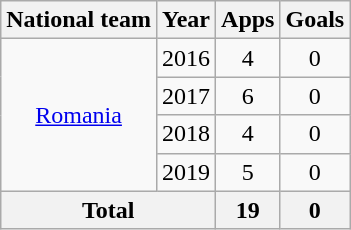<table class="wikitable" style="text-align: center">
<tr>
<th>National team</th>
<th>Year</th>
<th>Apps</th>
<th>Goals</th>
</tr>
<tr>
<td rowspan="4"><a href='#'>Romania</a></td>
<td>2016</td>
<td>4</td>
<td>0</td>
</tr>
<tr>
<td>2017</td>
<td>6</td>
<td>0</td>
</tr>
<tr>
<td>2018</td>
<td>4</td>
<td>0</td>
</tr>
<tr>
<td>2019</td>
<td>5</td>
<td>0</td>
</tr>
<tr>
<th colspan=2>Total</th>
<th>19</th>
<th>0</th>
</tr>
</table>
